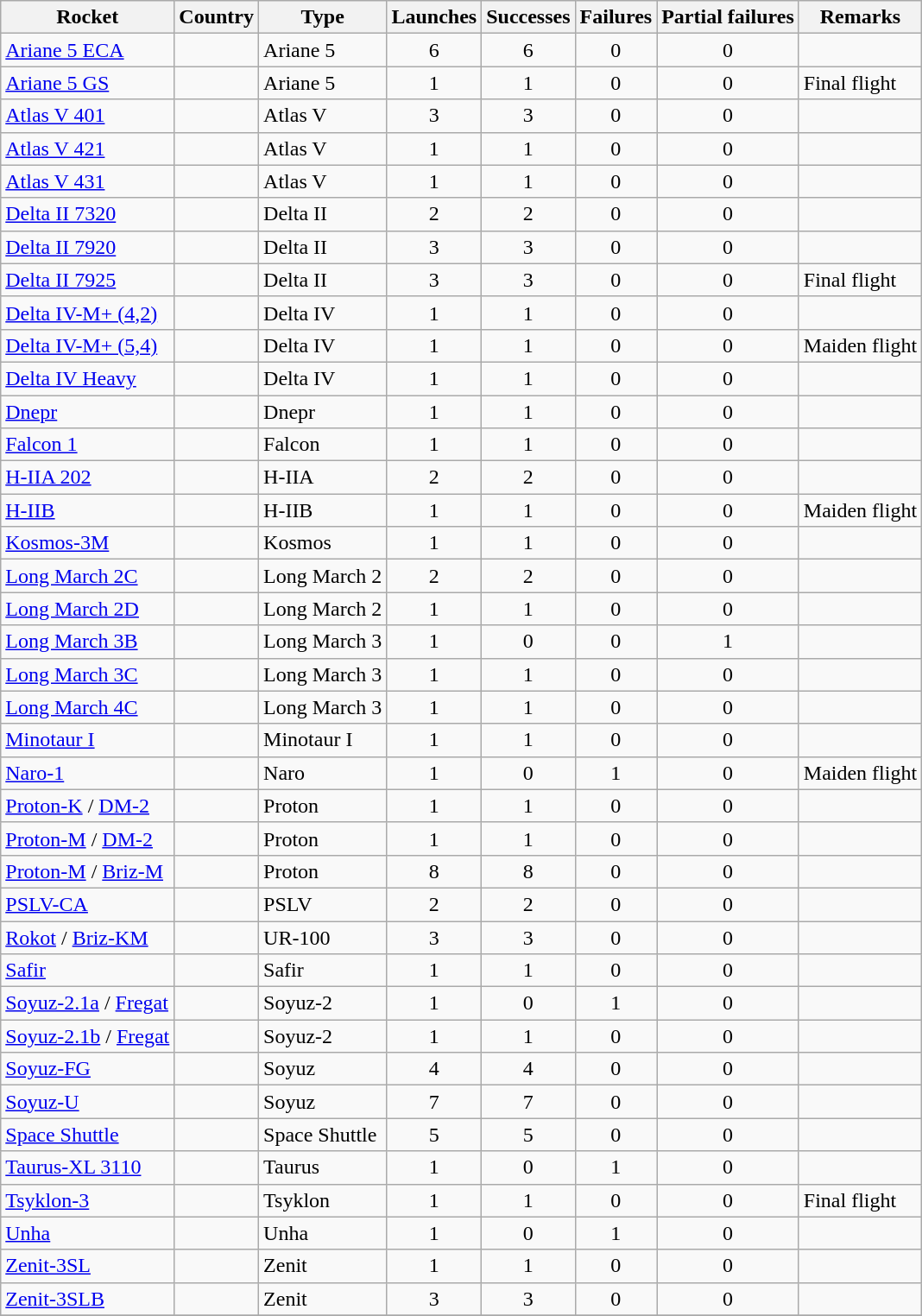<table class="wikitable sortable collapsible collapsed" style=text-align:center>
<tr>
<th>Rocket</th>
<th>Country</th>
<th>Type</th>
<th>Launches</th>
<th>Successes</th>
<th>Failures</th>
<th>Partial failures</th>
<th>Remarks</th>
</tr>
<tr>
<td align=left><a href='#'>Ariane 5 ECA</a></td>
<td align=left></td>
<td align=left>Ariane 5</td>
<td>6</td>
<td>6</td>
<td>0</td>
<td>0</td>
<td></td>
</tr>
<tr>
<td align=left><a href='#'>Ariane 5 GS</a></td>
<td align=left></td>
<td align=left>Ariane 5</td>
<td>1</td>
<td>1</td>
<td>0</td>
<td>0</td>
<td align=left>Final flight</td>
</tr>
<tr>
<td align=left><a href='#'>Atlas V 401</a></td>
<td align=left></td>
<td align=left>Atlas V</td>
<td>3</td>
<td>3</td>
<td>0</td>
<td>0</td>
<td></td>
</tr>
<tr>
<td align=left><a href='#'>Atlas V 421</a></td>
<td align=left></td>
<td align=left>Atlas V</td>
<td>1</td>
<td>1</td>
<td>0</td>
<td>0</td>
<td></td>
</tr>
<tr>
<td align=left><a href='#'>Atlas V 431</a></td>
<td align=left></td>
<td align=left>Atlas V</td>
<td>1</td>
<td>1</td>
<td>0</td>
<td>0</td>
<td></td>
</tr>
<tr>
<td align=left><a href='#'>Delta II 7320</a></td>
<td align=left></td>
<td align=left>Delta II</td>
<td>2</td>
<td>2</td>
<td>0</td>
<td>0</td>
<td></td>
</tr>
<tr>
<td align=left><a href='#'>Delta II 7920</a></td>
<td align=left></td>
<td align=left>Delta II</td>
<td>3</td>
<td>3</td>
<td>0</td>
<td>0</td>
<td></td>
</tr>
<tr>
<td align=left><a href='#'>Delta II 7925</a></td>
<td align=left></td>
<td align=left>Delta II</td>
<td>3</td>
<td>3</td>
<td>0</td>
<td>0</td>
<td align=left>Final flight</td>
</tr>
<tr>
<td align=left><a href='#'>Delta IV-M+ (4,2)</a></td>
<td align=left></td>
<td align=left>Delta IV</td>
<td>1</td>
<td>1</td>
<td>0</td>
<td>0</td>
<td></td>
</tr>
<tr>
<td align=left><a href='#'>Delta IV-M+ (5,4)</a></td>
<td align=left></td>
<td align=left>Delta IV</td>
<td>1</td>
<td>1</td>
<td>0</td>
<td>0</td>
<td align=left>Maiden flight</td>
</tr>
<tr>
<td align=left><a href='#'>Delta IV Heavy</a></td>
<td align=left></td>
<td align=left>Delta IV</td>
<td>1</td>
<td>1</td>
<td>0</td>
<td>0</td>
<td></td>
</tr>
<tr>
<td align=left><a href='#'>Dnepr</a></td>
<td align=left></td>
<td align=left>Dnepr</td>
<td>1</td>
<td>1</td>
<td>0</td>
<td>0</td>
<td></td>
</tr>
<tr>
<td align=left><a href='#'>Falcon 1</a></td>
<td align=left></td>
<td align=left>Falcon</td>
<td>1</td>
<td>1</td>
<td>0</td>
<td>0</td>
<td></td>
</tr>
<tr>
<td align=left><a href='#'>H-IIA 202</a></td>
<td align=left></td>
<td align=left>H-IIA</td>
<td>2</td>
<td>2</td>
<td>0</td>
<td>0</td>
<td></td>
</tr>
<tr>
<td align=left><a href='#'>H-IIB</a></td>
<td align=left></td>
<td align=left>H-IIB</td>
<td>1</td>
<td>1</td>
<td>0</td>
<td>0</td>
<td align=left>Maiden flight</td>
</tr>
<tr>
<td align=left><a href='#'>Kosmos-3M</a></td>
<td align=left></td>
<td align=left>Kosmos</td>
<td>1</td>
<td>1</td>
<td>0</td>
<td>0</td>
<td></td>
</tr>
<tr>
<td align=left><a href='#'>Long March 2C</a></td>
<td align=left></td>
<td align=left>Long March 2</td>
<td>2</td>
<td>2</td>
<td>0</td>
<td>0</td>
<td></td>
</tr>
<tr>
<td align=left><a href='#'>Long March 2D</a></td>
<td align=left></td>
<td align=left>Long March 2</td>
<td>1</td>
<td>1</td>
<td>0</td>
<td>0</td>
<td></td>
</tr>
<tr>
<td align=left><a href='#'>Long March 3B</a></td>
<td align=left></td>
<td align=left>Long March 3</td>
<td>1</td>
<td>0</td>
<td>0</td>
<td>1</td>
<td></td>
</tr>
<tr>
<td align=left><a href='#'>Long March 3C</a></td>
<td align=left></td>
<td align=left>Long March 3</td>
<td>1</td>
<td>1</td>
<td>0</td>
<td>0</td>
<td></td>
</tr>
<tr>
<td align=left><a href='#'>Long March 4C</a></td>
<td align=left></td>
<td align=left>Long March 3</td>
<td>1</td>
<td>1</td>
<td>0</td>
<td>0</td>
<td></td>
</tr>
<tr>
<td align=left><a href='#'>Minotaur I</a></td>
<td align=left></td>
<td align=left>Minotaur I</td>
<td>1</td>
<td>1</td>
<td>0</td>
<td>0</td>
<td></td>
</tr>
<tr>
<td align=left><a href='#'>Naro-1</a></td>
<td align=left><br></td>
<td align=left>Naro</td>
<td>1</td>
<td>0</td>
<td>1</td>
<td>0</td>
<td align=left>Maiden flight</td>
</tr>
<tr>
<td align=left><a href='#'>Proton-K</a> / <a href='#'>DM-2</a></td>
<td align=left></td>
<td align=left>Proton</td>
<td>1</td>
<td>1</td>
<td>0</td>
<td>0</td>
<td></td>
</tr>
<tr>
<td align=left><a href='#'>Proton-M</a> / <a href='#'>DM-2</a></td>
<td align=left></td>
<td align=left>Proton</td>
<td>1</td>
<td>1</td>
<td>0</td>
<td>0</td>
<td></td>
</tr>
<tr>
<td align=left><a href='#'>Proton-M</a> / <a href='#'>Briz-M</a></td>
<td align=left></td>
<td align=left>Proton</td>
<td>8</td>
<td>8</td>
<td>0</td>
<td>0</td>
<td></td>
</tr>
<tr>
<td align=left><a href='#'>PSLV-CA</a></td>
<td align=left></td>
<td align=left>PSLV</td>
<td>2</td>
<td>2</td>
<td>0</td>
<td>0</td>
<td></td>
</tr>
<tr>
<td align=left><a href='#'>Rokot</a> / <a href='#'>Briz-KM</a></td>
<td align=left></td>
<td align=left>UR-100</td>
<td>3</td>
<td>3</td>
<td>0</td>
<td>0</td>
<td></td>
</tr>
<tr>
<td align=left><a href='#'>Safir</a></td>
<td align=left></td>
<td align=left>Safir</td>
<td>1</td>
<td>1</td>
<td>0</td>
<td>0</td>
<td></td>
</tr>
<tr>
<td align=left><a href='#'>Soyuz-2.1a</a> / <a href='#'>Fregat</a></td>
<td align=left></td>
<td align=left>Soyuz-2</td>
<td>1</td>
<td>0</td>
<td>1</td>
<td>0</td>
<td></td>
</tr>
<tr>
<td align=left><a href='#'>Soyuz-2.1b</a> / <a href='#'>Fregat</a></td>
<td align=left></td>
<td align=left>Soyuz-2</td>
<td>1</td>
<td>1</td>
<td>0</td>
<td>0</td>
<td></td>
</tr>
<tr>
<td align=left><a href='#'>Soyuz-FG</a></td>
<td align=left></td>
<td align=left>Soyuz</td>
<td>4</td>
<td>4</td>
<td>0</td>
<td>0</td>
<td></td>
</tr>
<tr>
<td align=left><a href='#'>Soyuz-U</a></td>
<td align=left></td>
<td align=left>Soyuz</td>
<td>7</td>
<td>7</td>
<td>0</td>
<td>0</td>
<td></td>
</tr>
<tr>
<td align=left><a href='#'>Space Shuttle</a></td>
<td align=left></td>
<td align=left>Space Shuttle</td>
<td>5</td>
<td>5</td>
<td>0</td>
<td>0</td>
<td></td>
</tr>
<tr>
<td align=left><a href='#'>Taurus-XL 3110</a></td>
<td align=left></td>
<td align=left>Taurus</td>
<td>1</td>
<td>0</td>
<td>1</td>
<td>0</td>
<td></td>
</tr>
<tr>
<td align=left><a href='#'>Tsyklon-3</a></td>
<td align=left></td>
<td align=left>Tsyklon</td>
<td>1</td>
<td>1</td>
<td>0</td>
<td>0</td>
<td align=left>Final flight</td>
</tr>
<tr>
<td align=left><a href='#'>Unha</a></td>
<td align=left></td>
<td align=left>Unha</td>
<td>1</td>
<td>0</td>
<td>1</td>
<td>0</td>
<td></td>
</tr>
<tr>
<td align=left><a href='#'>Zenit-3SL</a></td>
<td align=left></td>
<td align=left>Zenit</td>
<td>1</td>
<td>1</td>
<td>0</td>
<td>0</td>
<td></td>
</tr>
<tr>
<td align=left><a href='#'>Zenit-3SLB</a></td>
<td align=left></td>
<td align=left>Zenit</td>
<td>3</td>
<td>3</td>
<td>0</td>
<td>0</td>
<td></td>
</tr>
<tr>
</tr>
</table>
